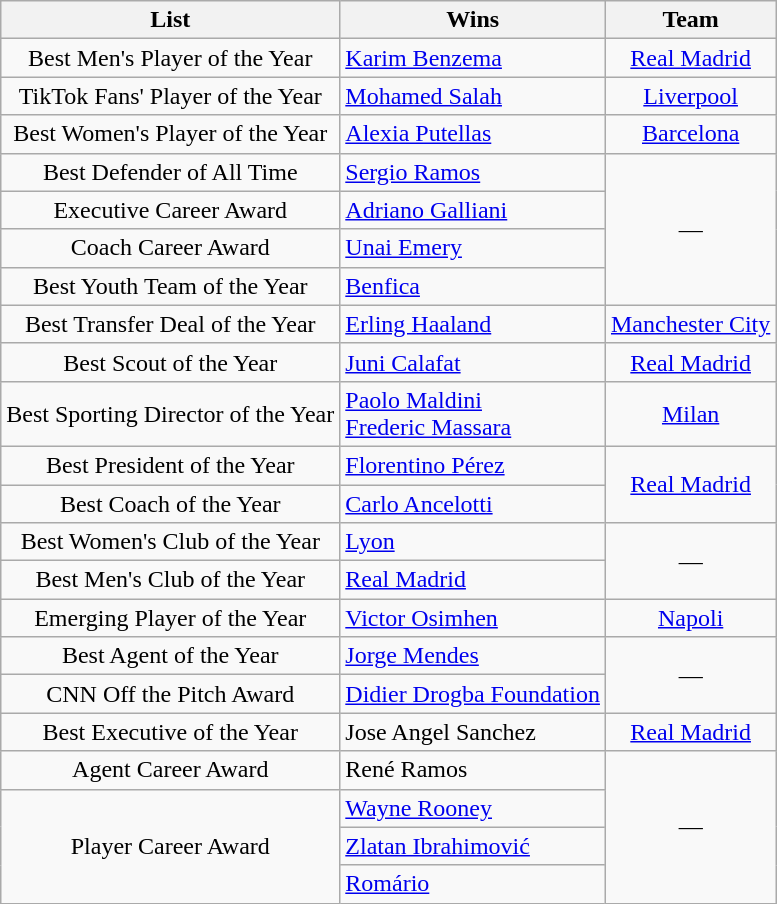<table class="wikitable">
<tr>
<th>List</th>
<th>Wins</th>
<th>Team</th>
</tr>
<tr>
<td rowspan="1" align="center">Best Men's Player of the Year</td>
<td align="left"> <a href='#'>Karim Benzema</a></td>
<td rowspan="1" align="center"> <a href='#'>Real Madrid</a></td>
</tr>
<tr>
<td rowspan="1" align="center">TikTok Fans' Player of the Year</td>
<td align="left"> <a href='#'>Mohamed Salah</a></td>
<td rowspan="1" align="center"> <a href='#'>Liverpool</a></td>
</tr>
<tr>
<td rowspan="1" align="center">Best Women's Player of the Year</td>
<td align="left"> <a href='#'>Alexia Putellas</a></td>
<td rowspan="1" align="center"> <a href='#'>Barcelona</a></td>
</tr>
<tr>
<td rowspan="1" align="center">Best Defender of All Time</td>
<td align="left"> <a href='#'>Sergio Ramos</a></td>
<td rowspan="4" align="center">—</td>
</tr>
<tr>
<td rowspan="1" align="center">Executive Career Award</td>
<td align="left"> <a href='#'>Adriano Galliani</a></td>
</tr>
<tr>
<td rowspan="1" align="center">Coach Career Award</td>
<td align="left"> <a href='#'>Unai Emery</a></td>
</tr>
<tr>
<td rowspan="1" align="center">Best Youth Team of the Year</td>
<td align="left"> <a href='#'>Benfica</a></td>
</tr>
<tr>
<td rowspan="1" align="center">Best Transfer Deal of the Year</td>
<td align="left"> <a href='#'>Erling Haaland</a></td>
<td rowspan="1" align="center"> <a href='#'>Manchester City</a></td>
</tr>
<tr>
<td rowspan="1" align="center">Best Scout of the Year</td>
<td align="left"> <a href='#'>Juni Calafat</a></td>
<td rowspan="1" align="center"> <a href='#'>Real Madrid</a></td>
</tr>
<tr>
<td rowspan="1" align="center">Best Sporting Director of the Year</td>
<td align="left"> <a href='#'>Paolo Maldini</a><br> <a href='#'>Frederic Massara</a></td>
<td rowspan="1" align="center"> <a href='#'>Milan</a></td>
</tr>
<tr>
<td rowspan="1" align="center">Best President of the Year</td>
<td align="left"> <a href='#'>Florentino Pérez</a></td>
<td rowspan="2" align="center"> <a href='#'>Real Madrid</a></td>
</tr>
<tr>
<td rowspan="1" align="center">Best Coach of the Year</td>
<td align="left"> <a href='#'>Carlo Ancelotti</a></td>
</tr>
<tr>
<td rowspan="1" align="center">Best Women's Club of the Year</td>
<td align="left"> <a href='#'>Lyon</a></td>
<td rowspan="2" align="center">—</td>
</tr>
<tr>
<td rowspan="1" align="center">Best Men's Club of the Year</td>
<td align="left"> <a href='#'>Real Madrid</a></td>
</tr>
<tr>
<td rowspan="1" align="center">Emerging Player of the Year</td>
<td align="left"> <a href='#'>Victor Osimhen</a></td>
<td rowspan="1" align="center"> <a href='#'>Napoli</a></td>
</tr>
<tr>
<td rowspan="1" align="center">Best Agent of the Year</td>
<td align="left"> <a href='#'>Jorge Mendes</a></td>
<td rowspan="2" align="center">—</td>
</tr>
<tr>
<td rowspan="1" align="center">CNN Off the Pitch Award</td>
<td align="left"> <a href='#'>Didier Drogba Foundation</a></td>
</tr>
<tr>
<td rowspan="1" align="center">Best Executive of the Year</td>
<td align="left"> Jose Angel Sanchez</td>
<td rowspan="1" align="center"> <a href='#'>Real Madrid</a></td>
</tr>
<tr>
<td rowspan="1" align="center">Agent Career Award</td>
<td align="left"> René Ramos</td>
<td rowspan="4" align="center">—</td>
</tr>
<tr>
<td rowspan="3" align="center">Player Career Award</td>
<td align="left"> <a href='#'>Wayne Rooney</a></td>
</tr>
<tr>
<td align="left"> <a href='#'>Zlatan Ibrahimović</a></td>
</tr>
<tr>
<td align="left"> <a href='#'>Romário</a></td>
</tr>
</table>
